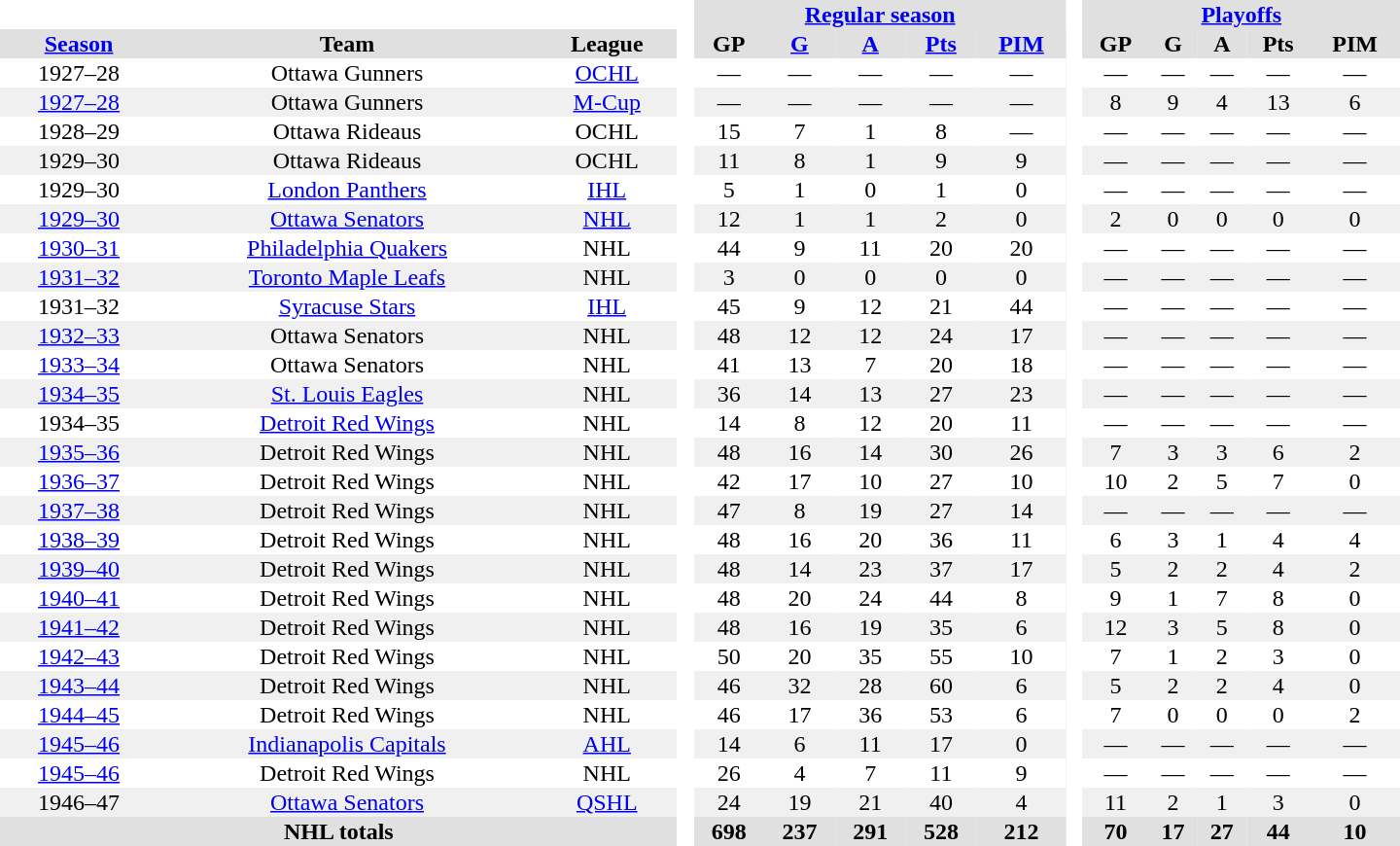<table border="0" cellpadding="1" cellspacing="0" style="text-align:center; width:60em;">
<tr style="background:#e0e0e0;">
<th colspan="3"  bgcolor="#ffffff"> </th>
<th rowspan="99" bgcolor="#ffffff"> </th>
<th colspan="5"><a href='#'>Regular season</a></th>
<th rowspan="99" bgcolor="#ffffff"> </th>
<th colspan="5"><a href='#'>Playoffs</a></th>
</tr>
<tr style="background:#e0e0e0;">
<th><a href='#'>Season</a></th>
<th>Team</th>
<th>League</th>
<th>GP</th>
<th><a href='#'>G</a></th>
<th><a href='#'>A</a></th>
<th><a href='#'>Pts</a></th>
<th><a href='#'>PIM</a></th>
<th>GP</th>
<th>G</th>
<th>A</th>
<th>Pts</th>
<th>PIM</th>
</tr>
<tr>
<td>1927–28</td>
<td>Ottawa Gunners</td>
<td><a href='#'>OCHL</a></td>
<td>—</td>
<td>—</td>
<td>—</td>
<td>—</td>
<td>—</td>
<td>—</td>
<td>—</td>
<td>—</td>
<td>—</td>
<td>—</td>
</tr>
<tr style="background:#f0f0f0;">
<td><a href='#'>1927–28</a></td>
<td>Ottawa Gunners</td>
<td><a href='#'>M-Cup</a></td>
<td>—</td>
<td>—</td>
<td>—</td>
<td>—</td>
<td>—</td>
<td>8</td>
<td>9</td>
<td>4</td>
<td>13</td>
<td>6</td>
</tr>
<tr>
<td>1928–29</td>
<td>Ottawa Rideaus</td>
<td>OCHL</td>
<td>15</td>
<td>7</td>
<td>1</td>
<td>8</td>
<td>—</td>
<td>—</td>
<td>—</td>
<td>—</td>
<td>—</td>
<td>—</td>
</tr>
<tr style="background:#f0f0f0;">
<td>1929–30</td>
<td>Ottawa Rideaus</td>
<td>OCHL</td>
<td>11</td>
<td>8</td>
<td>1</td>
<td>9</td>
<td>9</td>
<td>—</td>
<td>—</td>
<td>—</td>
<td>—</td>
<td>—</td>
</tr>
<tr>
<td>1929–30</td>
<td><a href='#'>London Panthers</a></td>
<td><a href='#'>IHL</a></td>
<td>5</td>
<td>1</td>
<td>0</td>
<td>1</td>
<td>0</td>
<td>—</td>
<td>—</td>
<td>—</td>
<td>—</td>
<td>—</td>
</tr>
<tr style="background:#f0f0f0;">
<td><a href='#'>1929–30</a></td>
<td><a href='#'>Ottawa Senators</a></td>
<td><a href='#'>NHL</a></td>
<td>12</td>
<td>1</td>
<td>1</td>
<td>2</td>
<td>0</td>
<td>2</td>
<td>0</td>
<td>0</td>
<td>0</td>
<td>0</td>
</tr>
<tr>
<td><a href='#'>1930–31</a></td>
<td><a href='#'>Philadelphia Quakers</a></td>
<td>NHL</td>
<td>44</td>
<td>9</td>
<td>11</td>
<td>20</td>
<td>20</td>
<td>—</td>
<td>—</td>
<td>—</td>
<td>—</td>
<td>—</td>
</tr>
<tr style="background:#f0f0f0;">
<td><a href='#'>1931–32</a></td>
<td><a href='#'>Toronto Maple Leafs</a></td>
<td>NHL</td>
<td>3</td>
<td>0</td>
<td>0</td>
<td>0</td>
<td>0</td>
<td>—</td>
<td>—</td>
<td>—</td>
<td>—</td>
<td>—</td>
</tr>
<tr>
<td>1931–32</td>
<td><a href='#'>Syracuse Stars</a></td>
<td><a href='#'>IHL</a></td>
<td>45</td>
<td>9</td>
<td>12</td>
<td>21</td>
<td>44</td>
<td>—</td>
<td>—</td>
<td>—</td>
<td>—</td>
<td>—</td>
</tr>
<tr style="background:#f0f0f0;">
<td><a href='#'>1932–33</a></td>
<td>Ottawa Senators</td>
<td>NHL</td>
<td>48</td>
<td>12</td>
<td>12</td>
<td>24</td>
<td>17</td>
<td>—</td>
<td>—</td>
<td>—</td>
<td>—</td>
<td>—</td>
</tr>
<tr>
<td><a href='#'>1933–34</a></td>
<td>Ottawa Senators</td>
<td>NHL</td>
<td>41</td>
<td>13</td>
<td>7</td>
<td>20</td>
<td>18</td>
<td>—</td>
<td>—</td>
<td>—</td>
<td>—</td>
<td>—</td>
</tr>
<tr style="background:#f0f0f0;">
<td><a href='#'>1934–35</a></td>
<td><a href='#'>St. Louis Eagles</a></td>
<td>NHL</td>
<td>36</td>
<td>14</td>
<td>13</td>
<td>27</td>
<td>23</td>
<td>—</td>
<td>—</td>
<td>—</td>
<td>—</td>
<td>—</td>
</tr>
<tr>
<td>1934–35</td>
<td><a href='#'>Detroit Red Wings</a></td>
<td>NHL</td>
<td>14</td>
<td>8</td>
<td>12</td>
<td>20</td>
<td>11</td>
<td>—</td>
<td>—</td>
<td>—</td>
<td>—</td>
<td>—</td>
</tr>
<tr style="background:#f0f0f0;">
<td><a href='#'>1935–36</a></td>
<td>Detroit Red Wings</td>
<td>NHL</td>
<td>48</td>
<td>16</td>
<td>14</td>
<td>30</td>
<td>26</td>
<td>7</td>
<td>3</td>
<td>3</td>
<td>6</td>
<td>2</td>
</tr>
<tr>
<td><a href='#'>1936–37</a></td>
<td>Detroit Red Wings</td>
<td>NHL</td>
<td>42</td>
<td>17</td>
<td>10</td>
<td>27</td>
<td>10</td>
<td>10</td>
<td>2</td>
<td>5</td>
<td>7</td>
<td>0</td>
</tr>
<tr style="background:#f0f0f0;">
<td><a href='#'>1937–38</a></td>
<td>Detroit Red Wings</td>
<td>NHL</td>
<td>47</td>
<td>8</td>
<td>19</td>
<td>27</td>
<td>14</td>
<td>—</td>
<td>—</td>
<td>—</td>
<td>—</td>
<td>—</td>
</tr>
<tr>
<td><a href='#'>1938–39</a></td>
<td>Detroit Red Wings</td>
<td>NHL</td>
<td>48</td>
<td>16</td>
<td>20</td>
<td>36</td>
<td>11</td>
<td>6</td>
<td>3</td>
<td>1</td>
<td>4</td>
<td>4</td>
</tr>
<tr style="background:#f0f0f0;">
<td><a href='#'>1939–40</a></td>
<td>Detroit Red Wings</td>
<td>NHL</td>
<td>48</td>
<td>14</td>
<td>23</td>
<td>37</td>
<td>17</td>
<td>5</td>
<td>2</td>
<td>2</td>
<td>4</td>
<td>2</td>
</tr>
<tr>
<td><a href='#'>1940–41</a></td>
<td>Detroit Red Wings</td>
<td>NHL</td>
<td>48</td>
<td>20</td>
<td>24</td>
<td>44</td>
<td>8</td>
<td>9</td>
<td>1</td>
<td>7</td>
<td>8</td>
<td>0</td>
</tr>
<tr style="background:#f0f0f0;">
<td><a href='#'>1941–42</a></td>
<td>Detroit Red Wings</td>
<td>NHL</td>
<td>48</td>
<td>16</td>
<td>19</td>
<td>35</td>
<td>6</td>
<td>12</td>
<td>3</td>
<td>5</td>
<td>8</td>
<td>0</td>
</tr>
<tr>
<td><a href='#'>1942–43</a></td>
<td>Detroit Red Wings</td>
<td>NHL</td>
<td>50</td>
<td>20</td>
<td>35</td>
<td>55</td>
<td>10</td>
<td>7</td>
<td>1</td>
<td>2</td>
<td>3</td>
<td>0</td>
</tr>
<tr style="background:#f0f0f0;">
<td><a href='#'>1943–44</a></td>
<td>Detroit Red Wings</td>
<td>NHL</td>
<td>46</td>
<td>32</td>
<td>28</td>
<td>60</td>
<td>6</td>
<td>5</td>
<td>2</td>
<td>2</td>
<td>4</td>
<td>0</td>
</tr>
<tr>
<td><a href='#'>1944–45</a></td>
<td>Detroit Red Wings</td>
<td>NHL</td>
<td>46</td>
<td>17</td>
<td>36</td>
<td>53</td>
<td>6</td>
<td>7</td>
<td>0</td>
<td>0</td>
<td>0</td>
<td>2</td>
</tr>
<tr style="background:#f0f0f0;">
<td><a href='#'>1945–46</a></td>
<td><a href='#'>Indianapolis Capitals</a></td>
<td><a href='#'>AHL</a></td>
<td>14</td>
<td>6</td>
<td>11</td>
<td>17</td>
<td>0</td>
<td>—</td>
<td>—</td>
<td>—</td>
<td>—</td>
<td>—</td>
</tr>
<tr>
<td><a href='#'>1945–46</a></td>
<td>Detroit Red Wings</td>
<td>NHL</td>
<td>26</td>
<td>4</td>
<td>7</td>
<td>11</td>
<td>9</td>
<td>—</td>
<td>—</td>
<td>—</td>
<td>—</td>
<td>—</td>
</tr>
<tr style="background:#f0f0f0;">
<td>1946–47</td>
<td><a href='#'>Ottawa Senators</a></td>
<td><a href='#'>QSHL</a></td>
<td>24</td>
<td>19</td>
<td>21</td>
<td>40</td>
<td>4</td>
<td>11</td>
<td>2</td>
<td>1</td>
<td>3</td>
<td>0</td>
</tr>
<tr style="background:#e0e0e0;">
<th colspan="3">NHL totals</th>
<th>698</th>
<th>237</th>
<th>291</th>
<th>528</th>
<th>212</th>
<th>70</th>
<th>17</th>
<th>27</th>
<th>44</th>
<th>10</th>
</tr>
</table>
